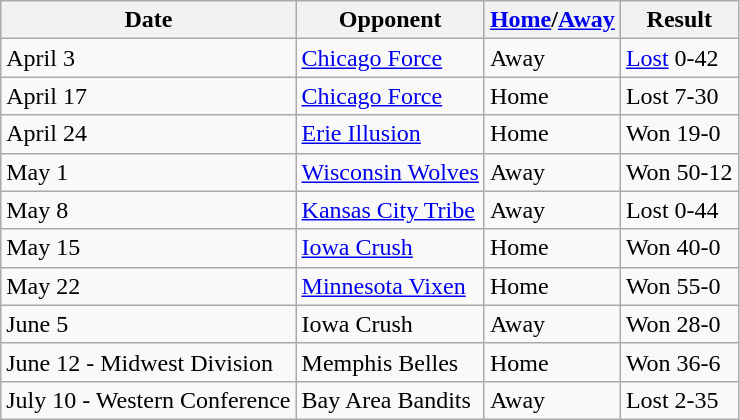<table class="wikitable">
<tr>
<th>Date</th>
<th>Opponent</th>
<th><a href='#'>Home</a>/<a href='#'>Away</a></th>
<th>Result</th>
</tr>
<tr>
<td>April 3</td>
<td><a href='#'>Chicago Force</a></td>
<td>Away</td>
<td><a href='#'>Lost</a> 0-42</td>
</tr>
<tr>
<td>April 17</td>
<td><a href='#'>Chicago Force</a></td>
<td>Home</td>
<td>Lost 7-30</td>
</tr>
<tr>
<td>April 24</td>
<td><a href='#'>Erie Illusion</a></td>
<td>Home</td>
<td>Won 19-0</td>
</tr>
<tr>
<td>May 1</td>
<td><a href='#'>Wisconsin Wolves</a></td>
<td>Away</td>
<td>Won 50-12</td>
</tr>
<tr>
<td>May 8</td>
<td><a href='#'>Kansas City Tribe</a></td>
<td>Away</td>
<td>Lost 0-44</td>
</tr>
<tr>
<td>May 15</td>
<td><a href='#'>Iowa Crush</a></td>
<td>Home</td>
<td>Won 40-0</td>
</tr>
<tr>
<td>May 22</td>
<td><a href='#'>Minnesota Vixen</a></td>
<td>Home</td>
<td>Won 55-0</td>
</tr>
<tr>
<td>June 5</td>
<td>Iowa Crush</td>
<td>Away</td>
<td>Won 28-0</td>
</tr>
<tr>
<td>June 12 - Midwest Division</td>
<td>Memphis Belles</td>
<td>Home</td>
<td>Won 36-6</td>
</tr>
<tr>
<td>July 10 - Western Conference</td>
<td>Bay Area Bandits</td>
<td>Away</td>
<td>Lost 2-35</td>
</tr>
</table>
